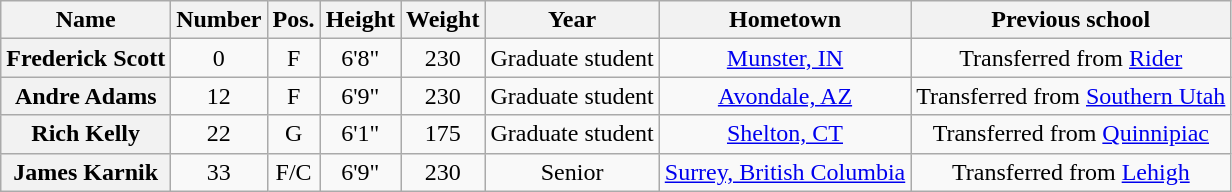<table class="wikitable sortable" style="text-align:center;">
<tr>
<th scope="col">Name</th>
<th scope="col">Number</th>
<th scope="col">Pos.</th>
<th scope="col">Height</th>
<th scope="col">Weight</th>
<th scope="col">Year</th>
<th scope="col">Hometown</th>
<th scope="col" class="unsortable">Previous school</th>
</tr>
<tr>
<th scope="row">Frederick Scott</th>
<td>0</td>
<td>F</td>
<td>6'8"</td>
<td>230</td>
<td>Graduate student</td>
<td><a href='#'>Munster, IN</a></td>
<td>Transferred from <a href='#'>Rider</a></td>
</tr>
<tr>
<th scope="row">Andre Adams</th>
<td>12</td>
<td>F</td>
<td>6'9"</td>
<td>230</td>
<td>Graduate student</td>
<td><a href='#'>Avondale, AZ</a></td>
<td>Transferred from <a href='#'>Southern Utah</a></td>
</tr>
<tr>
<th scope="row">Rich Kelly</th>
<td>22</td>
<td>G</td>
<td>6'1"</td>
<td>175</td>
<td>Graduate student</td>
<td><a href='#'>Shelton, CT</a></td>
<td>Transferred from <a href='#'>Quinnipiac</a></td>
</tr>
<tr>
<th scope="row">James Karnik</th>
<td>33</td>
<td>F/C</td>
<td>6'9"</td>
<td>230</td>
<td>Senior</td>
<td><a href='#'>Surrey, British Columbia</a></td>
<td>Transferred from <a href='#'>Lehigh</a></td>
</tr>
</table>
